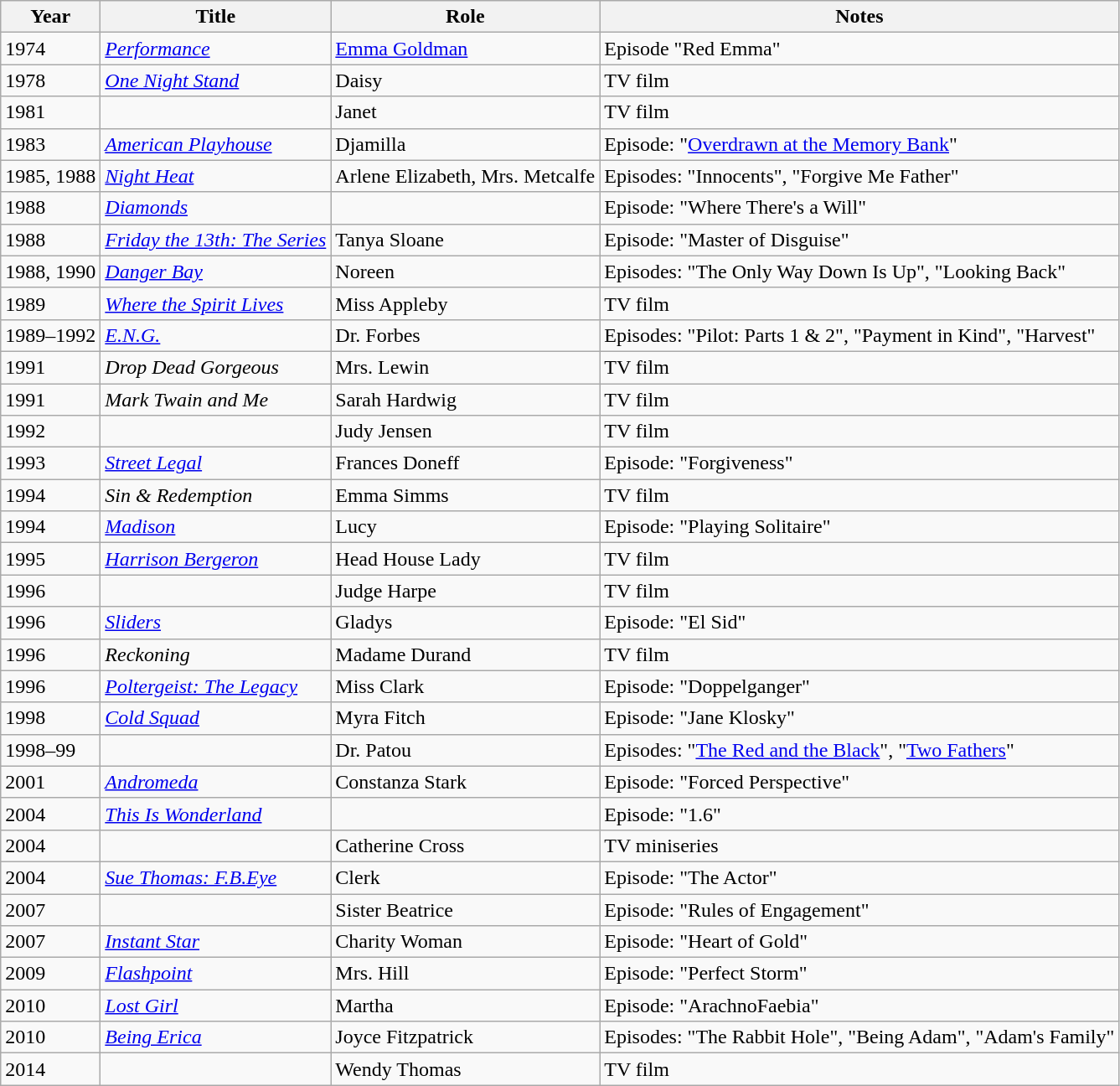<table class="wikitable sortable">
<tr>
<th>Year</th>
<th>Title</th>
<th>Role</th>
<th class="unsortable">Notes</th>
</tr>
<tr>
<td>1974</td>
<td><em><a href='#'>Performance</a></em></td>
<td><a href='#'>Emma Goldman</a></td>
<td>Episode "Red Emma"</td>
</tr>
<tr>
<td>1978</td>
<td><em><a href='#'>One Night Stand</a></em></td>
<td>Daisy</td>
<td>TV film</td>
</tr>
<tr>
<td>1981</td>
<td><em></em></td>
<td>Janet</td>
<td>TV film</td>
</tr>
<tr>
<td>1983</td>
<td><em><a href='#'>American Playhouse</a></em></td>
<td>Djamilla</td>
<td>Episode: "<a href='#'>Overdrawn at the Memory Bank</a>"</td>
</tr>
<tr>
<td>1985, 1988</td>
<td><em><a href='#'>Night Heat</a></em></td>
<td>Arlene Elizabeth, Mrs. Metcalfe</td>
<td>Episodes: "Innocents", "Forgive Me Father"</td>
</tr>
<tr>
<td>1988</td>
<td><em><a href='#'>Diamonds</a></em></td>
<td></td>
<td>Episode: "Where There's a Will"</td>
</tr>
<tr>
<td>1988</td>
<td><em><a href='#'>Friday the 13th: The Series</a></em></td>
<td>Tanya Sloane</td>
<td>Episode: "Master of Disguise"</td>
</tr>
<tr>
<td>1988, 1990</td>
<td><em><a href='#'>Danger Bay</a></em></td>
<td>Noreen</td>
<td>Episodes: "The Only Way Down Is Up", "Looking Back"</td>
</tr>
<tr>
<td>1989</td>
<td><em><a href='#'>Where the Spirit Lives</a></em></td>
<td>Miss Appleby</td>
<td>TV film</td>
</tr>
<tr>
<td>1989–1992</td>
<td><em><a href='#'>E.N.G.</a></em></td>
<td>Dr. Forbes</td>
<td>Episodes: "Pilot: Parts 1 & 2", "Payment in Kind", "Harvest"</td>
</tr>
<tr>
<td>1991</td>
<td><em>Drop Dead Gorgeous</em></td>
<td>Mrs. Lewin</td>
<td>TV film</td>
</tr>
<tr>
<td>1991</td>
<td><em>Mark Twain and Me</em></td>
<td>Sarah Hardwig</td>
<td>TV film</td>
</tr>
<tr>
<td>1992</td>
<td><em></em></td>
<td>Judy Jensen</td>
<td>TV film</td>
</tr>
<tr>
<td>1993</td>
<td><em><a href='#'>Street Legal</a></em></td>
<td>Frances Doneff</td>
<td>Episode: "Forgiveness"</td>
</tr>
<tr>
<td>1994</td>
<td><em>Sin & Redemption</em></td>
<td>Emma Simms</td>
<td>TV film</td>
</tr>
<tr>
<td>1994</td>
<td><em><a href='#'>Madison</a></em></td>
<td>Lucy</td>
<td>Episode: "Playing Solitaire"</td>
</tr>
<tr>
<td>1995</td>
<td><em><a href='#'>Harrison Bergeron</a></em></td>
<td>Head House Lady</td>
<td>TV film</td>
</tr>
<tr>
<td>1996</td>
<td><em></em></td>
<td>Judge Harpe</td>
<td>TV film</td>
</tr>
<tr>
<td>1996</td>
<td><em><a href='#'>Sliders</a></em></td>
<td>Gladys</td>
<td>Episode: "El Sid"</td>
</tr>
<tr>
<td>1996</td>
<td><em>Reckoning</em></td>
<td>Madame Durand</td>
<td>TV film</td>
</tr>
<tr>
<td>1996</td>
<td><em><a href='#'>Poltergeist: The Legacy</a></em></td>
<td>Miss Clark</td>
<td>Episode: "Doppelganger"</td>
</tr>
<tr>
<td>1998</td>
<td><em><a href='#'>Cold Squad</a></em></td>
<td>Myra Fitch</td>
<td>Episode: "Jane Klosky"</td>
</tr>
<tr>
<td>1998–99</td>
<td><em></em></td>
<td>Dr. Patou</td>
<td>Episodes: "<a href='#'>The Red and the Black</a>", "<a href='#'>Two Fathers</a>"</td>
</tr>
<tr>
<td>2001</td>
<td><em><a href='#'>Andromeda</a></em></td>
<td>Constanza Stark</td>
<td>Episode: "Forced Perspective"</td>
</tr>
<tr>
<td>2004</td>
<td><em><a href='#'>This Is Wonderland</a></em></td>
<td></td>
<td>Episode: "1.6"</td>
</tr>
<tr>
<td>2004</td>
<td><em></em></td>
<td>Catherine Cross</td>
<td>TV miniseries</td>
</tr>
<tr>
<td>2004</td>
<td><em><a href='#'>Sue Thomas: F.B.Eye</a></em></td>
<td>Clerk</td>
<td>Episode: "The Actor"</td>
</tr>
<tr>
<td>2007</td>
<td><em></em></td>
<td>Sister Beatrice</td>
<td>Episode: "Rules of Engagement"</td>
</tr>
<tr>
<td>2007</td>
<td><em><a href='#'>Instant Star</a></em></td>
<td>Charity Woman</td>
<td>Episode: "Heart of Gold"</td>
</tr>
<tr>
<td>2009</td>
<td><em><a href='#'>Flashpoint</a></em></td>
<td>Mrs. Hill</td>
<td>Episode: "Perfect Storm"</td>
</tr>
<tr>
<td>2010</td>
<td><em><a href='#'>Lost Girl</a></em></td>
<td>Martha</td>
<td>Episode: "ArachnoFaebia"</td>
</tr>
<tr>
<td>2010</td>
<td><em><a href='#'>Being Erica</a></em></td>
<td>Joyce Fitzpatrick</td>
<td>Episodes: "The Rabbit Hole", "Being Adam", "Adam's Family"</td>
</tr>
<tr>
<td>2014</td>
<td><em></em></td>
<td>Wendy Thomas</td>
<td>TV film</td>
</tr>
</table>
